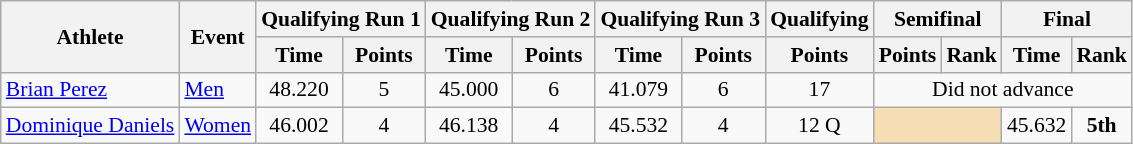<table class="wikitable" border="1" style="font-size:90%">
<tr>
<th rowspan=2>Athlete</th>
<th rowspan=2>Event</th>
<th colspan=2>Qualifying Run 1</th>
<th colspan=2>Qualifying Run 2</th>
<th colspan=2>Qualifying Run 3</th>
<th>Qualifying</th>
<th colspan=2>Semifinal</th>
<th colspan=2>Final</th>
</tr>
<tr>
<th>Time</th>
<th>Points</th>
<th>Time</th>
<th>Points</th>
<th>Time</th>
<th>Points</th>
<th>Points</th>
<th>Points</th>
<th>Rank</th>
<th>Time</th>
<th>Rank</th>
</tr>
<tr>
<td><a href='#'>Brian Perez</a></td>
<td><a href='#'>Men</a></td>
<td align=center>48.220</td>
<td align=center>5</td>
<td align=center>45.000</td>
<td align=center>6</td>
<td align=center>41.079</td>
<td align=center>6</td>
<td align=center>17</td>
<td align=center colspan=4>Did not advance</td>
</tr>
<tr>
<td><a href='#'>Dominique Daniels</a></td>
<td><a href='#'>Women</a></td>
<td align=center>46.002</td>
<td align=center>4</td>
<td align=center>46.138</td>
<td align=center>4</td>
<td align=center>45.532</td>
<td align=center>4</td>
<td align=center>12 Q</td>
<td bgcolor=wheat colspan=2></td>
<td align=center>45.632</td>
<td align=center><strong>5th</strong></td>
</tr>
</table>
